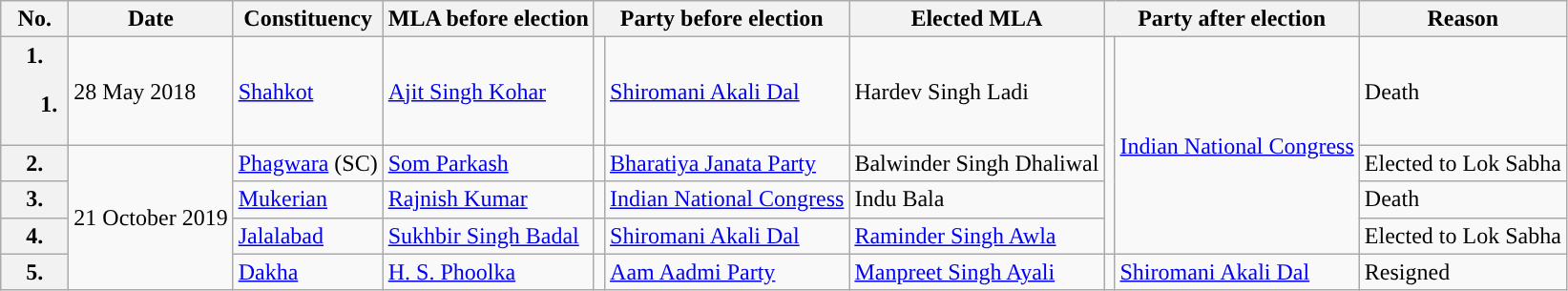<table class="wikitable sortable">
<tr>
<th>No.</th>
<th>Date</th>
<th>Constituency</th>
<th>MLA before election</th>
<th colspan="2">Party before election</th>
<th>Elected MLA</th>
<th colspan="2">Party after election</th>
<th>Reason</th>
</tr>
<tr>
<th>1.<br><ol><li></li></ol></th>
<td>28 May 2018</td>
<td><a href='#'>Shahkot</a></td>
<td><a href='#'>Ajit Singh Kohar</a></td>
<td style="background-color: "></td>
<td><a href='#'>Shiromani Akali Dal</a></td>
<td>Hardev Singh Ladi</td>
<td rowspan="4" style="background-color: "></td>
<td rowspan="4"><a href='#'>Indian National Congress</a></td>
<td>Death</td>
</tr>
<tr>
<th>2.</th>
<td rowspan="4">21 October 2019</td>
<td><a href='#'>Phagwara</a> (SC)</td>
<td><a href='#'>Som Parkash</a></td>
<td style="background-color: "></td>
<td><a href='#'>Bharatiya Janata Party</a></td>
<td>Balwinder Singh Dhaliwal</td>
<td>Elected to Lok Sabha</td>
</tr>
<tr>
<th>3.</th>
<td><a href='#'>Mukerian</a></td>
<td><a href='#'>Rajnish Kumar</a></td>
<td style="background-color: "></td>
<td><a href='#'>Indian National Congress</a></td>
<td>Indu Bala</td>
<td>Death</td>
</tr>
<tr>
<th>4.</th>
<td><a href='#'>Jalalabad</a></td>
<td><a href='#'>Sukhbir Singh Badal</a></td>
<td style="background-color: "></td>
<td><a href='#'>Shiromani Akali Dal</a></td>
<td><a href='#'>Raminder Singh Awla</a></td>
<td>Elected to Lok Sabha</td>
</tr>
<tr>
<th>5.</th>
<td><a href='#'>Dakha</a></td>
<td><a href='#'>H. S. Phoolka</a></td>
<td style="background-color: "></td>
<td><a href='#'>Aam Aadmi Party</a></td>
<td><a href='#'>Manpreet Singh Ayali</a></td>
<td style="background-color: "></td>
<td><a href='#'>Shiromani Akali Dal</a></td>
<td>Resigned</td>
</tr>
</table>
